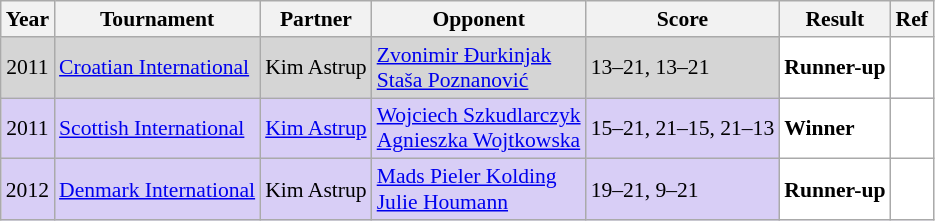<table class="sortable wikitable" style="font-size: 90%;">
<tr>
<th>Year</th>
<th>Tournament</th>
<th>Partner</th>
<th>Opponent</th>
<th>Score</th>
<th>Result</th>
<th>Ref</th>
</tr>
<tr style="background:#D5D5D5">
<td align="center">2011</td>
<td align="left"><a href='#'>Croatian International</a></td>
<td align="left"> Kim Astrup</td>
<td align="left"> <a href='#'>Zvonimir Đurkinjak</a><br> <a href='#'>Staša Poznanović</a></td>
<td align="left">13–21, 13–21</td>
<td style="text-align:left; background:white"> <strong>Runner-up</strong></td>
<td style="text-align:center; background:white"></td>
</tr>
<tr style="background:#D8CEF6">
<td align="center">2011</td>
<td align="left"><a href='#'>Scottish International</a></td>
<td align="left"> <a href='#'>Kim Astrup</a></td>
<td align="left"> <a href='#'>Wojciech Szkudlarczyk</a><br> <a href='#'>Agnieszka Wojtkowska</a></td>
<td align="left">15–21, 21–15, 21–13</td>
<td style="text-align:left; background:white"> <strong>Winner</strong></td>
<td style="text-align:center; background:white"></td>
</tr>
<tr style="background:#D8CEF6">
<td align="center">2012</td>
<td align="left"><a href='#'>Denmark International</a></td>
<td align="left"> Kim Astrup</td>
<td align="left"> <a href='#'>Mads Pieler Kolding</a><br> <a href='#'>Julie Houmann</a></td>
<td align="left">19–21, 9–21</td>
<td style="text-align:left; background:white"> <strong>Runner-up</strong></td>
<td style="text-align:center; background:white"></td>
</tr>
</table>
